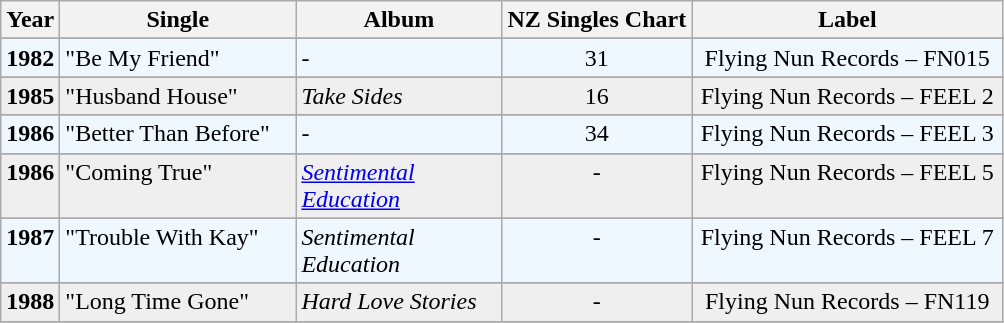<table class="wikitable"|width=100%>
<tr>
<th>Year</th>
<th width="150">Single</th>
<th width="130">Album</th>
<th>NZ Singles Chart</th>
<th width="200">Label</th>
</tr>
<tr>
</tr>
<tr bgcolor="#F0F8FF">
<td align="left" valign="top"><strong>1982</strong></td>
<td align="left" valign="top">"Be My Friend"</td>
<td align="left" valign="top">-</td>
<td align="center" valign="top">31</td>
<td align="center" valign="top">Flying Nun Records – FN015</td>
</tr>
<tr>
</tr>
<tr bgcolor="#efefef">
<td align="left" valign="top"><strong>1985</strong></td>
<td align="left" valign="top">"Husband House"</td>
<td align="left" valign="top"><em>Take Sides</em></td>
<td align="center" valign="top">16</td>
<td align="center" valign="top">Flying Nun Records – FEEL 2</td>
</tr>
<tr>
</tr>
<tr bgcolor="#F0F8FF">
<td align="left" valign="top"><strong>1986</strong></td>
<td align="left" valign="top">"Better Than Before"</td>
<td align="left" valign="top">-</td>
<td align="center" valign="top">34</td>
<td align="center" valign="top">Flying Nun Records – FEEL 3</td>
</tr>
<tr>
</tr>
<tr bgcolor="#efefef">
<td align="left" valign="top"><strong>1986</strong></td>
<td align="left" valign="top">"Coming True"</td>
<td align="left" valign="top"><em><a href='#'>Sentimental Education</a></em></td>
<td align="center" valign="top">-</td>
<td align="center" valign="top">Flying Nun Records – FEEL 5</td>
</tr>
<tr>
</tr>
<tr bgcolor="#F0F8FF">
<td align="left" valign="top"><strong>1987</strong></td>
<td align="left" valign="top">"Trouble With Kay"</td>
<td align="left" valign="top"><em>Sentimental Education</em></td>
<td align="center" valign="top">-</td>
<td align="center" valign="top">Flying Nun Records – FEEL 7</td>
</tr>
<tr>
</tr>
<tr bgcolor="#efefef">
<td align="left" valign="top"><strong>1988</strong></td>
<td align="left" valign="top">"Long Time Gone"</td>
<td align="left" valign="top"><em>Hard Love Stories</em></td>
<td align="center" valign="top">-</td>
<td align="center" valign="top">Flying Nun Records – FN119</td>
</tr>
<tr>
</tr>
</table>
